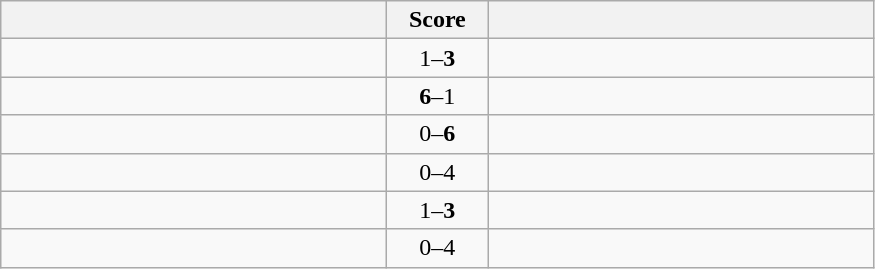<table class="wikitable" style="text-align: center;">
<tr>
<th width=250></th>
<th width=60>Score</th>
<th width=250></th>
</tr>
<tr>
<td align=left></td>
<td>1–<strong>3</strong></td>
<td align=left><strong></strong></td>
</tr>
<tr>
<td align=left><strong></strong></td>
<td><strong>6</strong>–1</td>
<td align=left></td>
</tr>
<tr>
<td align=left></td>
<td>0–<strong>6</strong></td>
<td align=left><strong></td>
</tr>
<tr>
<td align=left></td>
<td>0–</strong>4<strong></td>
<td align=left></strong></td>
</tr>
<tr>
<td align=left></td>
<td>1–<strong>3</strong></td>
<td align=left><strong></td>
</tr>
<tr>
<td align=left></td>
<td>0–</strong>4<strong></td>
<td align=left></strong></td>
</tr>
</table>
